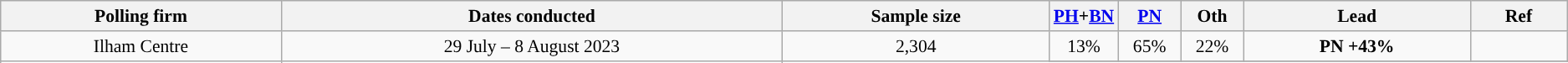<table class="wikitable unsortable" style="text-align:center;font-size:90%;line-height:1.2">
<tr>
<th>Polling firm</th>
<th>Dates conducted</th>
<th>Sample size</th>
<th style="width:4%; "><a href='#'>PH</a>+<a href='#'>BN</a></th>
<th style="width:4%; "><a href='#'>PN</a></th>
<th style="width:4%; ">Oth</th>
<th>Lead</th>
<th>Ref</th>
</tr>
<tr>
<td rowspan="6">Ilham Centre</td>
<td rowspan="6">29 July – 8 August 2023</td>
<td rowspan="6">2,304</td>
<td>13%</td>
<td>65%</td>
<td>22%</td>
<td><strong>PN +43%</strong></td>
<td></td>
</tr>
<tr>
</tr>
</table>
